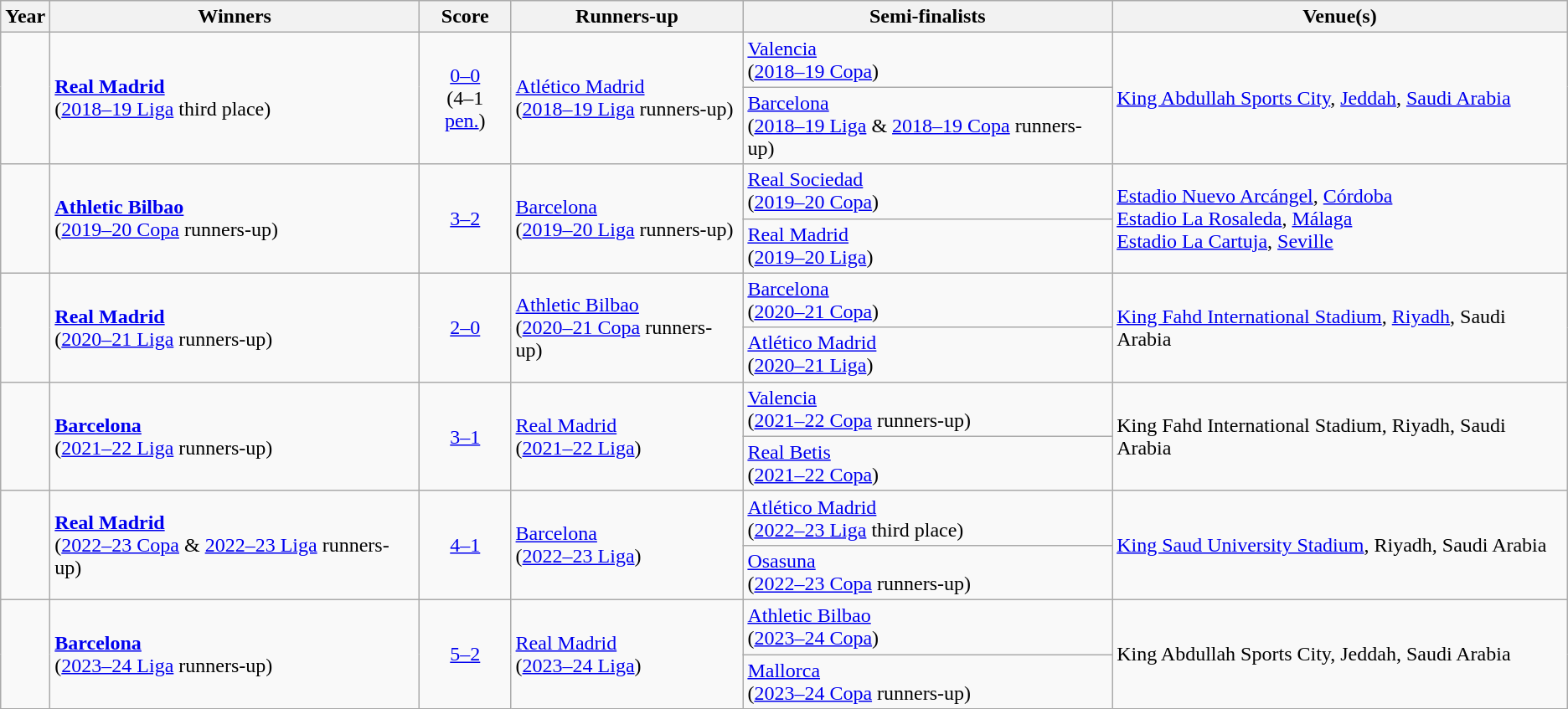<table class="wikitable">
<tr>
<th>Year</th>
<th>Winners</th>
<th>Score</th>
<th>Runners-up</th>
<th>Semi-finalists</th>
<th>Venue(s)</th>
</tr>
<tr>
<td rowspan="2" align="center"></td>
<td rowspan="2"><strong><a href='#'>Real Madrid</a></strong><br>(<a href='#'>2018–19 Liga</a> third place)</td>
<td rowspan="2" align="center"><a href='#'>0–0</a> <br>(4–1 <a href='#'>pen.</a>)</td>
<td rowspan="2"><a href='#'>Atlético Madrid</a><br>(<a href='#'>2018–19 Liga</a> runners-up)</td>
<td><a href='#'>Valencia</a><br>(<a href='#'>2018–19 Copa</a>)</td>
<td rowspan="2"> <a href='#'>King Abdullah Sports City</a>, <a href='#'>Jeddah</a>, <a href='#'>Saudi Arabia</a></td>
</tr>
<tr>
<td><a href='#'>Barcelona</a><br>(<a href='#'>2018–19 Liga</a> & <a href='#'>2018–19 Copa</a> runners-up)</td>
</tr>
<tr>
<td rowspan="2" align="center"></td>
<td rowspan="2"><strong><a href='#'>Athletic Bilbao</a></strong><br>(<a href='#'>2019–20 Copa</a> runners-up)</td>
<td rowspan="2" align="center"><a href='#'>3–2</a> </td>
<td rowspan="2"><a href='#'>Barcelona</a><br>(<a href='#'>2019–20 Liga</a> runners-up)</td>
<td><a href='#'>Real Sociedad</a><br>(<a href='#'>2019–20 Copa</a>)</td>
<td rowspan="2"> <a href='#'>Estadio Nuevo Arcángel</a>, <a href='#'>Córdoba</a><br> <a href='#'>Estadio La Rosaleda</a>, <a href='#'>Málaga</a><br> <a href='#'>Estadio La Cartuja</a>, <a href='#'>Seville</a></td>
</tr>
<tr>
<td><a href='#'>Real Madrid</a><br>(<a href='#'>2019–20 Liga</a>)</td>
</tr>
<tr>
<td rowspan="2" align="center"></td>
<td rowspan="2"><strong><a href='#'>Real Madrid</a></strong><br>(<a href='#'>2020–21 Liga</a> runners-up)</td>
<td rowspan="2" align="center"><a href='#'>2–0</a></td>
<td rowspan="2"><a href='#'>Athletic Bilbao</a><br>(<a href='#'>2020–21 Copa</a> runners-up)</td>
<td><a href='#'>Barcelona</a><br>(<a href='#'>2020–21 Copa</a>)</td>
<td rowspan="2"> <a href='#'>King Fahd International Stadium</a>, <a href='#'>Riyadh</a>, Saudi Arabia</td>
</tr>
<tr>
<td><a href='#'>Atlético Madrid</a><br>(<a href='#'>2020–21 Liga</a>)</td>
</tr>
<tr>
<td rowspan="2" align="center"></td>
<td rowspan="2"><strong><a href='#'>Barcelona</a></strong><br>(<a href='#'>2021–22 Liga</a> runners-up)</td>
<td rowspan="2" align="center"><a href='#'>3–1</a></td>
<td rowspan="2"><a href='#'>Real Madrid</a><br>(<a href='#'>2021–22 Liga</a>)</td>
<td><a href='#'>Valencia</a><br>(<a href='#'>2021–22 Copa</a> runners-up)</td>
<td rowspan="2"> King Fahd International Stadium, Riyadh, Saudi Arabia</td>
</tr>
<tr>
<td><a href='#'>Real Betis</a><br>(<a href='#'>2021–22 Copa</a>)</td>
</tr>
<tr>
<td rowspan="2" align="center"></td>
<td rowspan="2"><strong><a href='#'>Real Madrid</a></strong><br>(<a href='#'>2022–23 Copa</a> & <a href='#'>2022–23 Liga</a> runners-up)</td>
<td rowspan="2" align="center"><a href='#'>4–1</a></td>
<td rowspan="2"><a href='#'>Barcelona</a><br>(<a href='#'>2022–23 Liga</a>)</td>
<td><a href='#'>Atlético Madrid</a><br>(<a href='#'>2022–23 Liga</a> third place)</td>
<td rowspan="2"> <a href='#'>King Saud University Stadium</a>, Riyadh, Saudi Arabia</td>
</tr>
<tr>
<td><a href='#'>Osasuna</a><br>(<a href='#'>2022–23 Copa</a> runners-up)</td>
</tr>
<tr>
<td rowspan="2" align="center"></td>
<td rowspan="2"><strong><a href='#'>Barcelona</a></strong><br>(<a href='#'>2023–24 Liga</a> runners-up)</td>
<td rowspan="2" align="center"><a href='#'>5–2</a></td>
<td rowspan="2"><a href='#'>Real Madrid</a><br>(<a href='#'>2023–24 Liga</a>)</td>
<td><a href='#'>Athletic Bilbao</a><br>(<a href='#'>2023–24 Copa</a>)</td>
<td rowspan="2"> King Abdullah Sports City, Jeddah, Saudi Arabia</td>
</tr>
<tr>
<td><a href='#'>Mallorca</a><br>(<a href='#'>2023–24 Copa</a> runners-up)</td>
</tr>
</table>
